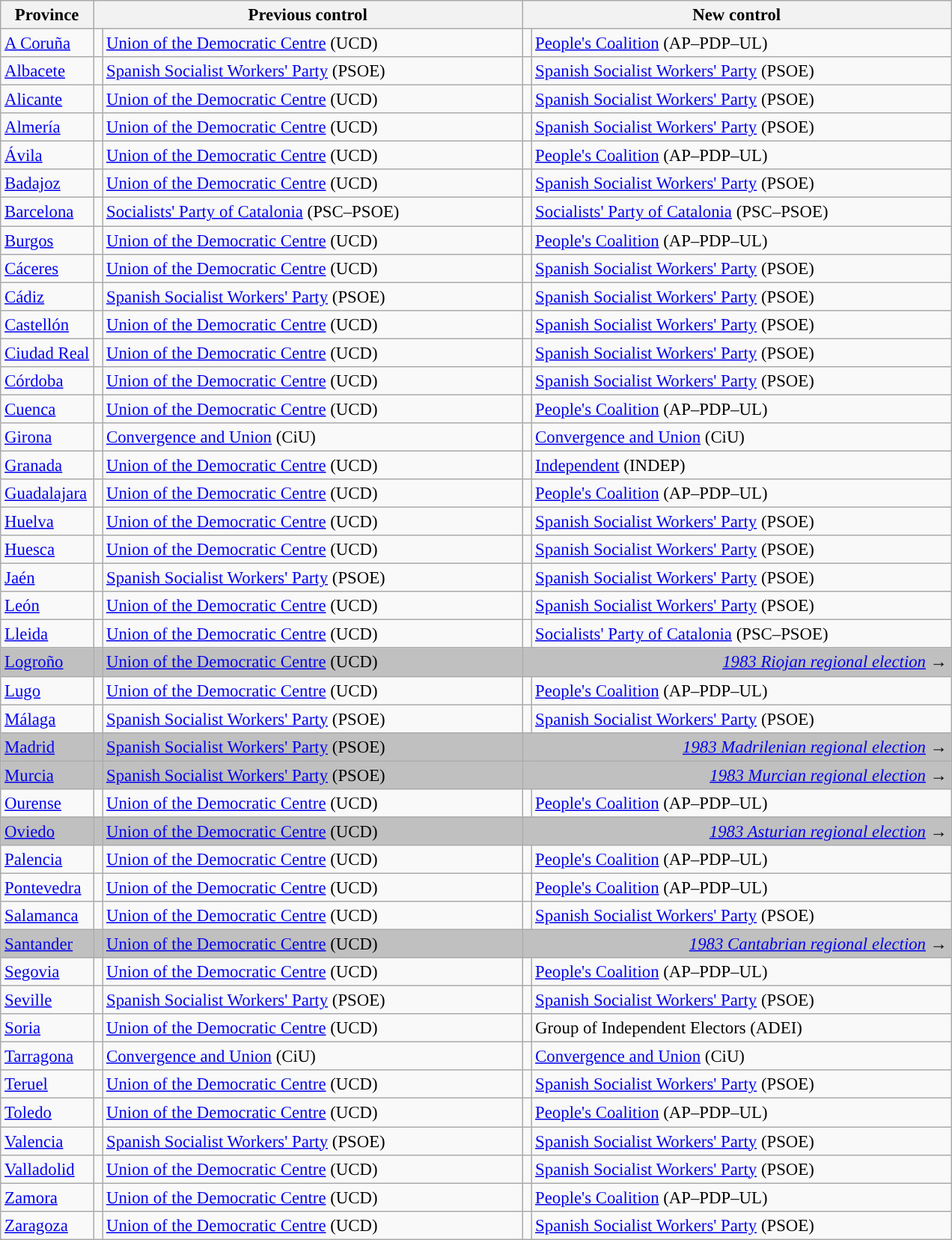<table class="wikitable sortable" style="font-size:95%;">
<tr>
<th>Province</th>
<th colspan="2" style="width:375px;">Previous control</th>
<th colspan="2" style="width:375px;">New control</th>
</tr>
<tr>
<td><a href='#'>A Coruña</a></td>
<td width="1" style="color:inherit;background:"></td>
<td><a href='#'>Union of the Democratic Centre</a> (UCD)</td>
<td width="1" style="color:inherit;background:"></td>
<td><a href='#'>People's Coalition</a> (AP–PDP–UL)</td>
</tr>
<tr>
<td><a href='#'>Albacete</a></td>
<td style="color:inherit;background:"></td>
<td><a href='#'>Spanish Socialist Workers' Party</a> (PSOE)</td>
<td style="color:inherit;background:"></td>
<td><a href='#'>Spanish Socialist Workers' Party</a> (PSOE)</td>
</tr>
<tr>
<td><a href='#'>Alicante</a></td>
<td style="color:inherit;background:"></td>
<td><a href='#'>Union of the Democratic Centre</a> (UCD)</td>
<td style="color:inherit;background:"></td>
<td><a href='#'>Spanish Socialist Workers' Party</a> (PSOE)</td>
</tr>
<tr>
<td><a href='#'>Almería</a></td>
<td style="color:inherit;background:"></td>
<td><a href='#'>Union of the Democratic Centre</a> (UCD)</td>
<td style="color:inherit;background:"></td>
<td><a href='#'>Spanish Socialist Workers' Party</a> (PSOE)</td>
</tr>
<tr>
<td><a href='#'>Ávila</a></td>
<td style="color:inherit;background:"></td>
<td><a href='#'>Union of the Democratic Centre</a> (UCD)</td>
<td style="color:inherit;background:"></td>
<td><a href='#'>People's Coalition</a> (AP–PDP–UL)</td>
</tr>
<tr>
<td><a href='#'>Badajoz</a></td>
<td style="color:inherit;background:"></td>
<td><a href='#'>Union of the Democratic Centre</a> (UCD)</td>
<td style="color:inherit;background:"></td>
<td><a href='#'>Spanish Socialist Workers' Party</a> (PSOE)</td>
</tr>
<tr>
<td><a href='#'>Barcelona</a></td>
<td style="color:inherit;background:"></td>
<td><a href='#'>Socialists' Party of Catalonia</a> (PSC–PSOE)</td>
<td style="color:inherit;background:"></td>
<td><a href='#'>Socialists' Party of Catalonia</a> (PSC–PSOE)</td>
</tr>
<tr>
<td><a href='#'>Burgos</a></td>
<td style="color:inherit;background:"></td>
<td><a href='#'>Union of the Democratic Centre</a> (UCD)</td>
<td style="color:inherit;background:"></td>
<td><a href='#'>People's Coalition</a> (AP–PDP–UL)</td>
</tr>
<tr>
<td><a href='#'>Cáceres</a></td>
<td style="color:inherit;background:"></td>
<td><a href='#'>Union of the Democratic Centre</a> (UCD)</td>
<td style="color:inherit;background:"></td>
<td><a href='#'>Spanish Socialist Workers' Party</a> (PSOE)</td>
</tr>
<tr>
<td><a href='#'>Cádiz</a></td>
<td style="color:inherit;background:"></td>
<td><a href='#'>Spanish Socialist Workers' Party</a> (PSOE)</td>
<td style="color:inherit;background:"></td>
<td><a href='#'>Spanish Socialist Workers' Party</a> (PSOE)</td>
</tr>
<tr>
<td><a href='#'>Castellón</a></td>
<td style="color:inherit;background:"></td>
<td><a href='#'>Union of the Democratic Centre</a> (UCD)</td>
<td style="color:inherit;background:"></td>
<td><a href='#'>Spanish Socialist Workers' Party</a> (PSOE)</td>
</tr>
<tr>
<td><a href='#'>Ciudad Real</a></td>
<td style="color:inherit;background:"></td>
<td><a href='#'>Union of the Democratic Centre</a> (UCD)</td>
<td style="color:inherit;background:"></td>
<td><a href='#'>Spanish Socialist Workers' Party</a> (PSOE)</td>
</tr>
<tr>
<td><a href='#'>Córdoba</a></td>
<td style="color:inherit;background:"></td>
<td><a href='#'>Union of the Democratic Centre</a> (UCD)</td>
<td style="color:inherit;background:"></td>
<td><a href='#'>Spanish Socialist Workers' Party</a> (PSOE)</td>
</tr>
<tr>
<td><a href='#'>Cuenca</a></td>
<td style="color:inherit;background:"></td>
<td><a href='#'>Union of the Democratic Centre</a> (UCD)</td>
<td style="color:inherit;background:"></td>
<td><a href='#'>People's Coalition</a> (AP–PDP–UL)</td>
</tr>
<tr>
<td><a href='#'>Girona</a></td>
<td style="color:inherit;background:"></td>
<td><a href='#'>Convergence and Union</a> (CiU)</td>
<td style="color:inherit;background:"></td>
<td><a href='#'>Convergence and Union</a> (CiU)</td>
</tr>
<tr>
<td><a href='#'>Granada</a></td>
<td style="color:inherit;background:"></td>
<td><a href='#'>Union of the Democratic Centre</a> (UCD)</td>
<td style="color:inherit;background:"></td>
<td><a href='#'>Independent</a> (INDEP)</td>
</tr>
<tr>
<td><a href='#'>Guadalajara</a></td>
<td style="color:inherit;background:"></td>
<td><a href='#'>Union of the Democratic Centre</a> (UCD)</td>
<td style="color:inherit;background:"></td>
<td><a href='#'>People's Coalition</a> (AP–PDP–UL)</td>
</tr>
<tr>
<td><a href='#'>Huelva</a></td>
<td style="color:inherit;background:"></td>
<td><a href='#'>Union of the Democratic Centre</a> (UCD)</td>
<td style="color:inherit;background:"></td>
<td><a href='#'>Spanish Socialist Workers' Party</a> (PSOE)</td>
</tr>
<tr>
<td><a href='#'>Huesca</a></td>
<td style="color:inherit;background:"></td>
<td><a href='#'>Union of the Democratic Centre</a> (UCD)</td>
<td style="color:inherit;background:"></td>
<td><a href='#'>Spanish Socialist Workers' Party</a> (PSOE)</td>
</tr>
<tr>
<td><a href='#'>Jaén</a></td>
<td style="color:inherit;background:"></td>
<td><a href='#'>Spanish Socialist Workers' Party</a> (PSOE)</td>
<td style="color:inherit;background:"></td>
<td><a href='#'>Spanish Socialist Workers' Party</a> (PSOE)</td>
</tr>
<tr>
<td><a href='#'>León</a></td>
<td style="color:inherit;background:"></td>
<td><a href='#'>Union of the Democratic Centre</a> (UCD)</td>
<td style="color:inherit;background:"></td>
<td><a href='#'>Spanish Socialist Workers' Party</a> (PSOE)</td>
</tr>
<tr>
<td><a href='#'>Lleida</a></td>
<td style="color:inherit;background:"></td>
<td><a href='#'>Union of the Democratic Centre</a> (UCD)</td>
<td style="color:inherit;background:"></td>
<td><a href='#'>Socialists' Party of Catalonia</a> (PSC–PSOE)</td>
</tr>
<tr bgcolor="#C0C0C0">
<td><a href='#'>Logroño</a></td>
<td style="color:inherit;background:"></td>
<td><a href='#'>Union of the Democratic Centre</a> (UCD)</td>
<td colspan="2" align="right"><em><a href='#'>1983 Riojan regional election</a></em> →</td>
</tr>
<tr>
<td><a href='#'>Lugo</a></td>
<td style="color:inherit;background:"></td>
<td><a href='#'>Union of the Democratic Centre</a> (UCD)</td>
<td style="color:inherit;background:"></td>
<td><a href='#'>People's Coalition</a> (AP–PDP–UL)</td>
</tr>
<tr>
<td><a href='#'>Málaga</a></td>
<td style="color:inherit;background:"></td>
<td><a href='#'>Spanish Socialist Workers' Party</a> (PSOE)</td>
<td style="color:inherit;background:"></td>
<td><a href='#'>Spanish Socialist Workers' Party</a> (PSOE)</td>
</tr>
<tr bgcolor="#C0C0C0">
<td><a href='#'>Madrid</a></td>
<td style="color:inherit;background:"></td>
<td><a href='#'>Spanish Socialist Workers' Party</a> (PSOE)</td>
<td colspan="2" align="right"><em><a href='#'>1983 Madrilenian regional election</a></em> →</td>
</tr>
<tr bgcolor="#C0C0C0">
<td><a href='#'>Murcia</a></td>
<td style="color:inherit;background:"></td>
<td><a href='#'>Spanish Socialist Workers' Party</a> (PSOE)</td>
<td colspan="2" align="right"><em><a href='#'>1983 Murcian regional election</a></em> →</td>
</tr>
<tr>
<td><a href='#'>Ourense</a></td>
<td style="color:inherit;background:"></td>
<td><a href='#'>Union of the Democratic Centre</a> (UCD)</td>
<td style="color:inherit;background:"></td>
<td><a href='#'>People's Coalition</a> (AP–PDP–UL)</td>
</tr>
<tr bgcolor="#C0C0C0">
<td><a href='#'>Oviedo</a></td>
<td style="color:inherit;background:"></td>
<td><a href='#'>Union of the Democratic Centre</a> (UCD)</td>
<td colspan="2" align="right"><em><a href='#'>1983 Asturian regional election</a></em> →</td>
</tr>
<tr>
<td><a href='#'>Palencia</a></td>
<td style="color:inherit;background:"></td>
<td><a href='#'>Union of the Democratic Centre</a> (UCD)</td>
<td style="color:inherit;background:"></td>
<td><a href='#'>People's Coalition</a> (AP–PDP–UL)</td>
</tr>
<tr>
<td><a href='#'>Pontevedra</a></td>
<td style="color:inherit;background:"></td>
<td><a href='#'>Union of the Democratic Centre</a> (UCD)</td>
<td style="color:inherit;background:"></td>
<td><a href='#'>People's Coalition</a> (AP–PDP–UL)</td>
</tr>
<tr>
<td><a href='#'>Salamanca</a></td>
<td style="color:inherit;background:"></td>
<td><a href='#'>Union of the Democratic Centre</a> (UCD)</td>
<td style="color:inherit;background:"></td>
<td><a href='#'>Spanish Socialist Workers' Party</a> (PSOE)</td>
</tr>
<tr bgcolor="#C0C0C0">
<td><a href='#'>Santander</a></td>
<td style="color:inherit;background:"></td>
<td><a href='#'>Union of the Democratic Centre</a> (UCD)</td>
<td colspan="2" align="right"><em><a href='#'>1983 Cantabrian regional election</a></em> →</td>
</tr>
<tr>
<td><a href='#'>Segovia</a></td>
<td style="color:inherit;background:"></td>
<td><a href='#'>Union of the Democratic Centre</a> (UCD)</td>
<td style="color:inherit;background:"></td>
<td><a href='#'>People's Coalition</a> (AP–PDP–UL)</td>
</tr>
<tr>
<td><a href='#'>Seville</a></td>
<td style="color:inherit;background:"></td>
<td><a href='#'>Spanish Socialist Workers' Party</a> (PSOE)</td>
<td style="color:inherit;background:"></td>
<td><a href='#'>Spanish Socialist Workers' Party</a> (PSOE)</td>
</tr>
<tr>
<td><a href='#'>Soria</a></td>
<td style="color:inherit;background:"></td>
<td><a href='#'>Union of the Democratic Centre</a> (UCD)</td>
<td style="color:inherit;background:"></td>
<td>Group of Independent Electors (ADEI) </td>
</tr>
<tr>
<td><a href='#'>Tarragona</a></td>
<td style="color:inherit;background:"></td>
<td><a href='#'>Convergence and Union</a> (CiU)</td>
<td style="color:inherit;background:"></td>
<td><a href='#'>Convergence and Union</a> (CiU)</td>
</tr>
<tr>
<td><a href='#'>Teruel</a></td>
<td style="color:inherit;background:"></td>
<td><a href='#'>Union of the Democratic Centre</a> (UCD)</td>
<td style="color:inherit;background:"></td>
<td><a href='#'>Spanish Socialist Workers' Party</a> (PSOE)</td>
</tr>
<tr>
<td><a href='#'>Toledo</a></td>
<td style="color:inherit;background:"></td>
<td><a href='#'>Union of the Democratic Centre</a> (UCD)</td>
<td style="color:inherit;background:"></td>
<td><a href='#'>People's Coalition</a> (AP–PDP–UL)</td>
</tr>
<tr>
<td><a href='#'>Valencia</a></td>
<td style="color:inherit;background:"></td>
<td><a href='#'>Spanish Socialist Workers' Party</a> (PSOE)</td>
<td style="color:inherit;background:"></td>
<td><a href='#'>Spanish Socialist Workers' Party</a> (PSOE)</td>
</tr>
<tr>
<td><a href='#'>Valladolid</a></td>
<td style="color:inherit;background:"></td>
<td><a href='#'>Union of the Democratic Centre</a> (UCD)</td>
<td style="color:inherit;background:"></td>
<td><a href='#'>Spanish Socialist Workers' Party</a> (PSOE)</td>
</tr>
<tr>
<td><a href='#'>Zamora</a></td>
<td style="color:inherit;background:"></td>
<td><a href='#'>Union of the Democratic Centre</a> (UCD)</td>
<td style="color:inherit;background:"></td>
<td><a href='#'>People's Coalition</a> (AP–PDP–UL)</td>
</tr>
<tr>
<td><a href='#'>Zaragoza</a></td>
<td style="color:inherit;background:"></td>
<td><a href='#'>Union of the Democratic Centre</a> (UCD)</td>
<td style="color:inherit;background:"></td>
<td><a href='#'>Spanish Socialist Workers' Party</a> (PSOE)</td>
</tr>
</table>
